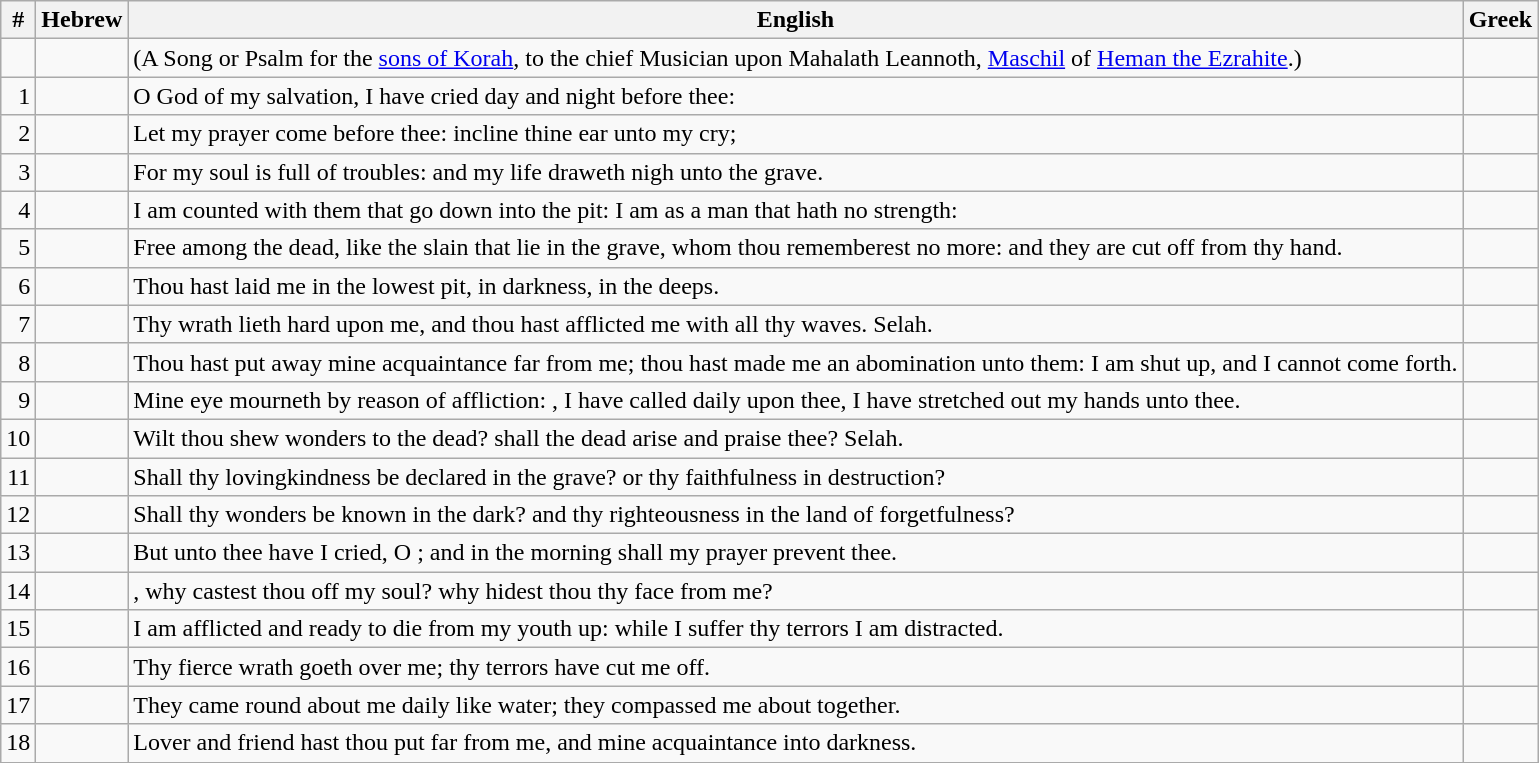<table class=wikitable>
<tr>
<th>#</th>
<th>Hebrew</th>
<th>English</th>
<th>Greek</th>
</tr>
<tr>
<td style="text-align:right"></td>
<td style="text-align:right"></td>
<td>(A Song or Psalm for the <a href='#'>sons of Korah</a>, to the chief Musician upon Mahalath Leannoth, <a href='#'>Maschil</a> of <a href='#'>Heman the Ezrahite</a>.)</td>
<td></td>
</tr>
<tr>
<td style="text-align:right">1</td>
<td style="text-align:right"></td>
<td>O  God of my salvation, I have cried day and night before thee:</td>
<td></td>
</tr>
<tr>
<td style="text-align:right">2</td>
<td style="text-align:right"></td>
<td>Let my prayer come before thee: incline thine ear unto my cry;</td>
<td></td>
</tr>
<tr>
<td style="text-align:right">3</td>
<td style="text-align:right"></td>
<td>For my soul is full of troubles: and my life draweth nigh unto the grave.</td>
<td></td>
</tr>
<tr>
<td style="text-align:right">4</td>
<td style="text-align:right"></td>
<td>I am counted with them that go down into the pit: I am as a man that hath no strength:</td>
<td></td>
</tr>
<tr>
<td style="text-align:right">5</td>
<td style="text-align:right"></td>
<td>Free among the dead, like the slain that lie in the grave, whom thou rememberest no more: and they are cut off from thy hand.</td>
<td></td>
</tr>
<tr>
<td style="text-align:right">6</td>
<td style="text-align:right"></td>
<td>Thou hast laid me in the lowest pit, in darkness, in the deeps.</td>
<td></td>
</tr>
<tr>
<td style="text-align:right">7</td>
<td style="text-align:right"></td>
<td>Thy wrath lieth hard upon me, and thou hast afflicted me with all thy waves. Selah.</td>
<td></td>
</tr>
<tr>
<td style="text-align:right">8</td>
<td style="text-align:right"></td>
<td>Thou hast put away mine acquaintance far from me; thou hast made me an abomination unto them: I am shut up, and I cannot come forth.</td>
<td></td>
</tr>
<tr>
<td style="text-align:right">9</td>
<td style="text-align:right"></td>
<td>Mine eye mourneth by reason of affliction: , I have called daily upon thee, I have stretched out my hands unto thee.</td>
<td></td>
</tr>
<tr>
<td style="text-align:right">10</td>
<td style="text-align:right"></td>
<td>Wilt thou shew wonders to the dead? shall the dead arise and praise thee? Selah.</td>
<td></td>
</tr>
<tr>
<td style="text-align:right">11</td>
<td style="text-align:right"></td>
<td>Shall thy lovingkindness be declared in the grave? or thy faithfulness in destruction?</td>
<td></td>
</tr>
<tr>
<td style="text-align:right">12</td>
<td style="text-align:right"></td>
<td>Shall thy wonders be known in the dark? and thy righteousness in the land of forgetfulness?</td>
<td></td>
</tr>
<tr>
<td style="text-align:right">13</td>
<td style="text-align:right"></td>
<td>But unto thee have I cried, O ; and in the morning shall my prayer prevent thee.</td>
<td></td>
</tr>
<tr>
<td style="text-align:right">14</td>
<td style="text-align:right"></td>
<td>, why castest thou off my soul? why hidest thou thy face from me?</td>
<td></td>
</tr>
<tr>
<td style="text-align:right">15</td>
<td style="text-align:right"></td>
<td>I am afflicted and ready to die from my youth up: while I suffer thy terrors I am distracted.</td>
<td></td>
</tr>
<tr>
<td style="text-align:right">16</td>
<td style="text-align:right"></td>
<td>Thy fierce wrath goeth over me; thy terrors have cut me off.</td>
<td></td>
</tr>
<tr>
<td style="text-align:right">17</td>
<td style="text-align:right"></td>
<td>They came round about me daily like water; they compassed me about together.</td>
<td></td>
</tr>
<tr>
<td style="text-align:right">18</td>
<td style="text-align:right"></td>
<td>Lover and friend hast thou put far from me, and mine acquaintance into darkness.</td>
<td></td>
</tr>
<tr>
</tr>
</table>
